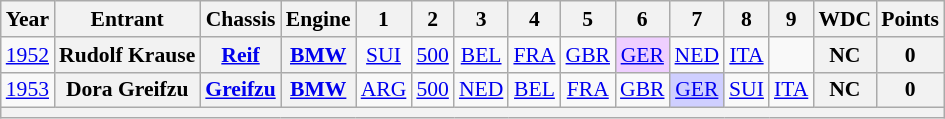<table class="wikitable" style="text-align:center; font-size:90%">
<tr>
<th>Year</th>
<th>Entrant</th>
<th>Chassis</th>
<th>Engine</th>
<th>1</th>
<th>2</th>
<th>3</th>
<th>4</th>
<th>5</th>
<th>6</th>
<th>7</th>
<th>8</th>
<th>9</th>
<th>WDC</th>
<th>Points</th>
</tr>
<tr>
<td><a href='#'>1952</a></td>
<th>Rudolf Krause</th>
<th><a href='#'>Reif</a></th>
<th><a href='#'>BMW</a></th>
<td><a href='#'>SUI</a></td>
<td><a href='#'>500</a></td>
<td><a href='#'>BEL</a></td>
<td><a href='#'>FRA</a></td>
<td><a href='#'>GBR</a></td>
<td style="background:#EFCFFF;"><a href='#'>GER</a><br></td>
<td><a href='#'>NED</a></td>
<td><a href='#'>ITA</a></td>
<td></td>
<th>NC</th>
<th>0</th>
</tr>
<tr>
<td><a href='#'>1953</a></td>
<th>Dora Greifzu</th>
<th><a href='#'>Greifzu</a></th>
<th><a href='#'>BMW</a></th>
<td><a href='#'>ARG</a></td>
<td><a href='#'>500</a></td>
<td><a href='#'>NED</a></td>
<td><a href='#'>BEL</a></td>
<td><a href='#'>FRA</a></td>
<td><a href='#'>GBR</a></td>
<td style="background:#CFCFFF;"><a href='#'>GER</a><br></td>
<td><a href='#'>SUI</a></td>
<td><a href='#'>ITA</a></td>
<th>NC</th>
<th>0</th>
</tr>
<tr>
<th colspan="15"></th>
</tr>
</table>
